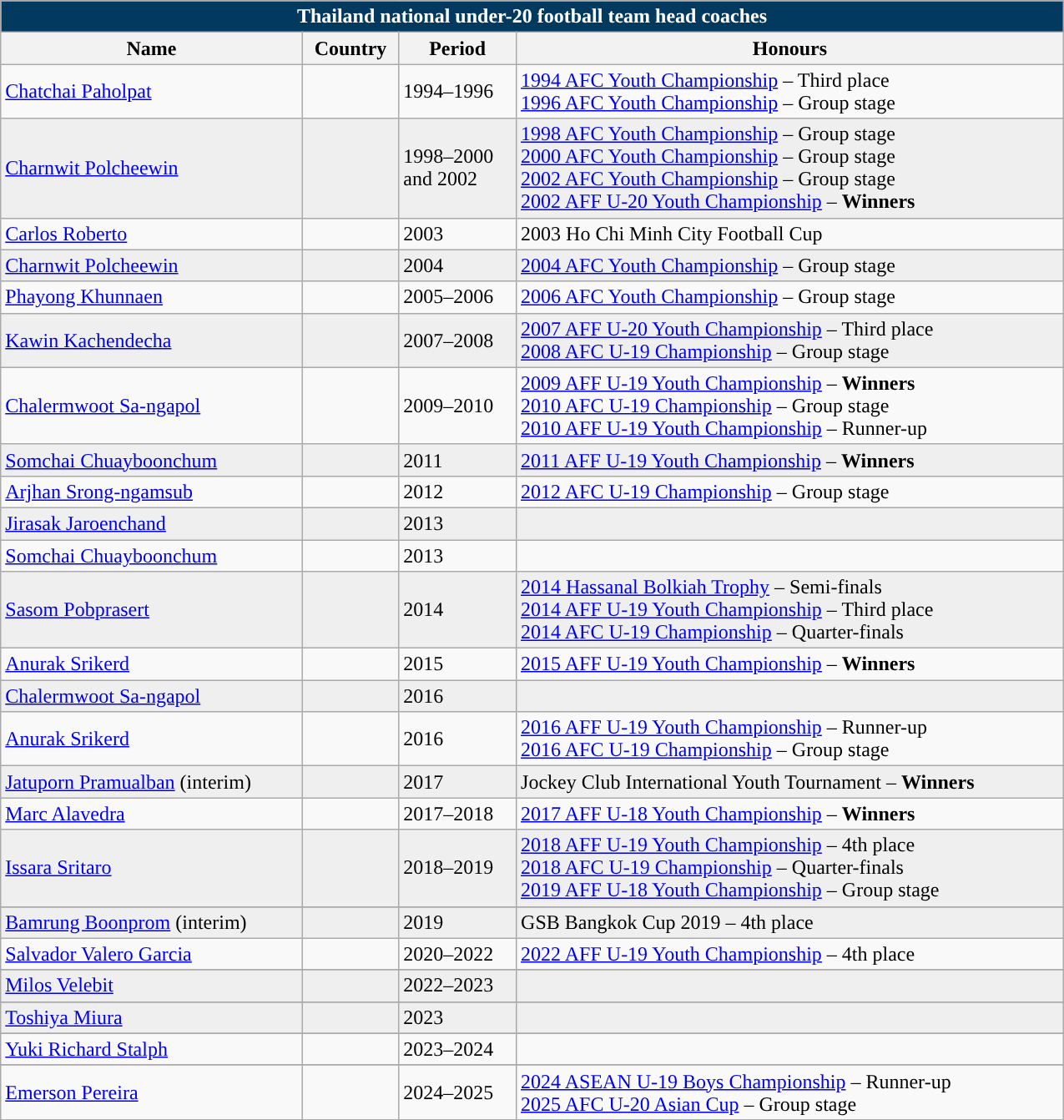<table class="wikitable" style="width: 850px">
<tr>
<th colspan=4 style="background: #013A5E; color: #FFFFFF;">Thailand national under-20 football team head coaches</th>
</tr>
<tr>
<th>Name</th>
<th>Country</th>
<th>Period</th>
<th>Honours</th>
</tr>
<tr>
<td><a href='#'>Chatchai Paholpat</a></td>
<td></td>
<td>1994–1996</td>
<td><a href='#'>1994 AFC Youth Championship</a> – Third place <br> <a href='#'>1996 AFC Youth Championship</a> – Group stage</td>
</tr>
<tr bgcolor="#EFEFEF">
<td><a href='#'>Charnwit Polcheewin</a></td>
<td></td>
<td>1998–2000 <br>and 2002</td>
<td><a href='#'>1998 AFC Youth Championship</a> – Group stage <br> <a href='#'>2000 AFC Youth Championship</a> – Group stage <br> <a href='#'>2002 AFC Youth Championship</a> – Group stage <br> <a href='#'>2002 AFF U-20 Youth Championship</a> – <strong>Winners</strong></td>
</tr>
<tr>
<td><a href='#'>Carlos Roberto</a></td>
<td></td>
<td>2003</td>
<td>2003 Ho Chi Minh City Football Cup</td>
</tr>
<tr bgcolor="#EFEFEF">
<td><a href='#'>Charnwit Polcheewin</a></td>
<td></td>
<td>2004</td>
<td><a href='#'>2004 AFC Youth Championship</a> – Group stage</td>
</tr>
<tr>
<td><a href='#'>Phayong Khunnaen</a></td>
<td></td>
<td>2005–2006</td>
<td><a href='#'>2006 AFC Youth Championship</a> – Group stage</td>
</tr>
<tr bgcolor="#EFEFEF">
<td><a href='#'>Kawin Kachendecha</a></td>
<td></td>
<td>2007–2008</td>
<td><a href='#'>2007 AFF U-20 Youth Championship</a> – Third place <br> <a href='#'>2008 AFC U-19 Championship</a> – Group stage</td>
</tr>
<tr>
<td><a href='#'>Chalermwoot Sa-ngapol</a></td>
<td></td>
<td>2009–2010</td>
<td><a href='#'>2009 AFF U-19 Youth Championship</a> – <strong>Winners</strong> <br> <a href='#'>2010 AFC U-19 Championship</a> – Group stage <br> <a href='#'>2010 AFF U-19 Youth Championship</a> – Runner-up</td>
</tr>
<tr bgcolor="#EFEFEF">
<td><a href='#'>Somchai Chuayboonchum</a></td>
<td></td>
<td>2011</td>
<td><a href='#'>2011 AFF U-19 Youth Championship</a> – <strong>Winners</strong></td>
</tr>
<tr>
<td><a href='#'>Arjhan Srong-ngamsub</a></td>
<td></td>
<td>2012</td>
<td><a href='#'>2012 AFC U-19 Championship</a> – Group stage</td>
</tr>
<tr bgcolor="#EFEFEF">
<td><a href='#'>Jirasak Jaroenchand</a></td>
<td></td>
<td>2013</td>
<td></td>
</tr>
<tr>
<td><a href='#'>Somchai Chuayboonchum</a></td>
<td></td>
<td>2013</td>
<td></td>
</tr>
<tr bgcolor="#EFEFEF">
<td><a href='#'>Sasom Pobprasert</a></td>
<td></td>
<td>2014</td>
<td><a href='#'>2014 Hassanal Bolkiah Trophy</a> – Semi-finals <br> <a href='#'>2014 AFF U-19 Youth Championship</a> – Third place <br> <a href='#'>2014 AFC U-19 Championship</a> – Quarter-finals</td>
</tr>
<tr>
<td><a href='#'>Anurak Srikerd</a></td>
<td></td>
<td>2015</td>
<td><a href='#'>2015 AFF U-19 Youth Championship</a> – <strong>Winners</strong></td>
</tr>
<tr bgcolor="#EFEFEF">
<td><a href='#'>Chalermwoot Sa-ngapol</a></td>
<td></td>
<td>2016</td>
<td></td>
</tr>
<tr>
<td><a href='#'>Anurak Srikerd</a></td>
<td></td>
<td>2016</td>
<td><a href='#'>2016 AFF U-19 Youth Championship</a> – Runner-up<br> <a href='#'>2016 AFC U-19 Championship</a> – Group stage</td>
</tr>
<tr bgcolor="#EFEFEF">
<td><a href='#'>Jatuporn Pramualban</a> (interim)</td>
<td></td>
<td>2017</td>
<td>Jockey Club International Youth Tournament – <strong>Winners</strong></td>
</tr>
<tr>
<td><a href='#'>Marc Alavedra</a></td>
<td></td>
<td>2017–2018</td>
<td><a href='#'>2017 AFF U-18 Youth Championship</a> – <strong>Winners</strong></td>
</tr>
<tr bgcolor="#EFEFEF">
<td><a href='#'>Issara Sritaro</a></td>
<td></td>
<td>2018–2019</td>
<td><a href='#'>2018 AFF U-19 Youth Championship</a>  – 4th place <br> <a href='#'>2018 AFC U-19 Championship</a> – Quarter-finals <br> <a href='#'>2019 AFF U-18 Youth Championship</a> – Group stage</td>
</tr>
<tr>
</tr>
<tr bgcolor="#EFEFEF">
<td><a href='#'>Bamrung Boonprom</a> (interim)</td>
<td></td>
<td>2019</td>
<td>GSB Bangkok Cup 2019 – 4th place</td>
</tr>
<tr>
<td><a href='#'>Salvador Valero Garcia</a></td>
<td></td>
<td>2020–2022</td>
<td><a href='#'>2022 AFF U-19 Youth Championship</a> – 4th place</td>
</tr>
<tr bgcolor="#EFEFEF">
</tr>
<tr>
</tr>
<tr bgcolor="#EFEFEF">
<td><a href='#'>Milos Velebit</a></td>
<td></td>
<td>2022–2023</td>
<td></td>
</tr>
<tr bgcolor="#EFEFEF">
</tr>
<tr>
</tr>
<tr bgcolor="#EFEFEF">
<td><a href='#'>Toshiya Miura</a></td>
<td></td>
<td>2023</td>
<td></td>
</tr>
<tr bgcolor="#EFEFEF">
</tr>
<tr>
<td><a href='#'>Yuki Richard Stalph</a></td>
<td></td>
<td>2023–2024</td>
<td></td>
</tr>
<tr bgcolor="#EFEFEF">
</tr>
<tr>
<td><a href='#'>Emerson Pereira</a></td>
<td></td>
<td>2024–2025</td>
<td><a href='#'>2024 ASEAN U-19 Boys Championship</a> – Runner-up <br> <a href='#'>2025 AFC U-20 Asian Cup</a> – Group stage</td>
</tr>
<tr bgcolor="#EFEFEF">
</tr>
<tr>
</tr>
</table>
